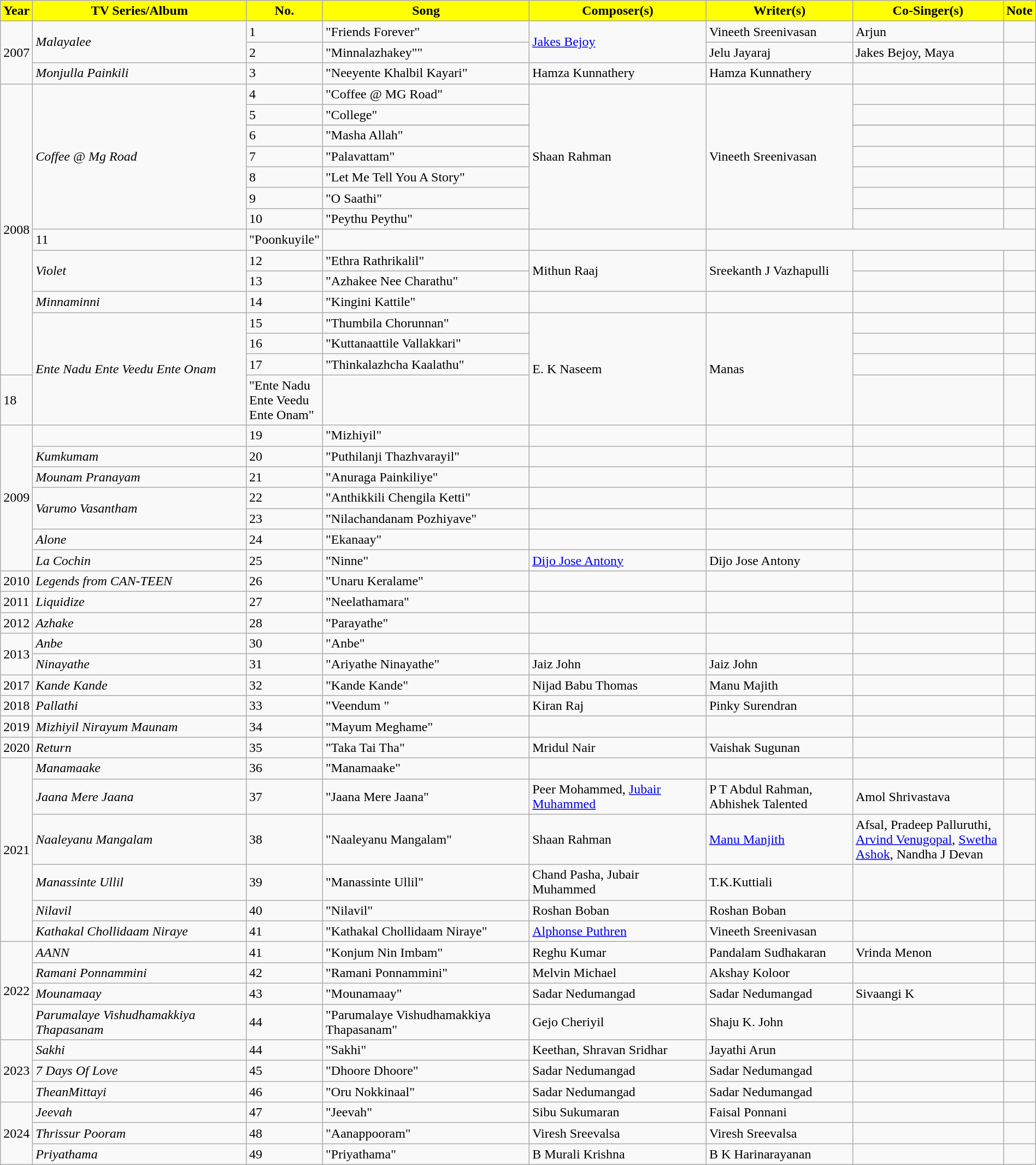<table class="wikitable plainrowheaders" style="width:100%;" textcolor:#000;">
<tr style="background:Yellow; text-align:center;">
<td><strong>Year</strong></td>
<td scope="col" style="width:24%;"><strong>TV Series/Album</strong></td>
<td><strong>No.</strong></td>
<td scope="col" style="width:23%;"><strong>Song</strong></td>
<td scope="col" style="width:20%;"><strong>Composer(s)</strong></td>
<td scope="col" style="width:16%;"><strong>Writer(s)</strong></td>
<td scope="col" style="width:18%;"><strong>Co-Singer(s)</strong></td>
<td scope="col" style="width:18%;"><strong>Note</strong></td>
</tr>
<tr>
<td rowspan="3">2007</td>
<td rowspan="2"><em>Malayalee</em></td>
<td>1</td>
<td>"Friends Forever"</td>
<td rowspan="2"><a href='#'>Jakes Bejoy</a></td>
<td>Vineeth Sreenivasan</td>
<td>Arjun</td>
<td></td>
</tr>
<tr>
<td>2</td>
<td>"Minnalazhakey""</td>
<td>Jelu Jayaraj</td>
<td>Jakes Bejoy, Maya</td>
</tr>
<tr>
<td><em>Monjulla Painkili</em></td>
<td>3</td>
<td>"Neeyente Khalbil Kayari"</td>
<td>Hamza Kunnathery</td>
<td>Hamza Kunnathery</td>
<td></td>
<td></td>
</tr>
<tr>
<td rowspan="15">2008</td>
<td rowspan="8"><em>Coffee @ Mg Road</em></td>
<td>4</td>
<td>"Coffee @ MG Road"</td>
<td rowspan="8">Shaan Rahman</td>
<td rowspan="8">Vineeth Sreenivasan</td>
<td></td>
<td></td>
</tr>
<tr>
<td>5</td>
<td>"College"</td>
<td></td>
<td></td>
</tr>
<tr>
</tr>
<tr>
<td>6</td>
<td>"Masha Allah"</td>
<td></td>
<td></td>
</tr>
<tr>
<td>7</td>
<td>"Palavattam"</td>
<td></td>
<td></td>
</tr>
<tr>
<td>8</td>
<td>"Let Me Tell You A Story"</td>
<td></td>
<td></td>
</tr>
<tr>
<td>9</td>
<td>"O Saathi"</td>
<td></td>
<td></td>
</tr>
<tr>
<td>10</td>
<td>"Peythu Peythu"</td>
<td></td>
<td></td>
</tr>
<tr>
<td>11</td>
<td>"Poonkuyile"</td>
<td></td>
<td></td>
</tr>
<tr>
<td rowspan="2"><em>Violet</em></td>
<td>12</td>
<td>"Ethra Rathrikalil"</td>
<td rowspan="2">Mithun Raaj</td>
<td rowspan="2">Sreekanth J Vazhapulli</td>
<td></td>
<td></td>
</tr>
<tr>
<td>13</td>
<td>"Azhakee Nee Charathu"</td>
<td></td>
<td></td>
</tr>
<tr>
<td><em>Minnaminni</em></td>
<td>14</td>
<td>"Kingini Kattile"</td>
<td></td>
<td></td>
<td></td>
<td></td>
</tr>
<tr>
<td rowspan="4"><em>Ente Nadu Ente Veedu Ente Onam</em></td>
<td>15</td>
<td>"Thumbila Chorunnan"</td>
<td rowspan="4">E. K Naseem</td>
<td rowspan="4">Manas</td>
<td></td>
<td></td>
</tr>
<tr>
<td>16</td>
<td>"Kuttanaattile Vallakkari"</td>
<td></td>
<td></td>
</tr>
<tr>
<td>17</td>
<td>"Thinkalazhcha Kaalathu"</td>
<td></td>
<td></td>
</tr>
<tr>
<td>18</td>
<td>"Ente Nadu Ente Veedu Ente Onam"</td>
<td></td>
<td></td>
</tr>
<tr>
<td rowspan="7">2009</td>
<td></td>
<td>19</td>
<td>"Mizhiyil"</td>
<td></td>
<td></td>
<td></td>
<td></td>
</tr>
<tr>
<td><em>Kumkumam</em></td>
<td>20</td>
<td>"Puthilanji Thazhvarayil"</td>
<td></td>
<td></td>
<td></td>
<td></td>
</tr>
<tr>
<td><em>Mounam Pranayam</em></td>
<td>21</td>
<td>"Anuraga Painkiliye"</td>
<td></td>
<td></td>
<td></td>
<td></td>
</tr>
<tr>
<td rowspan="2"><em>Varumo Vasantham</em></td>
<td>22</td>
<td>"Anthikkili Chengila Ketti"</td>
<td></td>
<td></td>
<td></td>
<td></td>
</tr>
<tr>
<td>23</td>
<td>"Nilachandanam Pozhiyave"</td>
<td></td>
<td></td>
<td></td>
<td></td>
</tr>
<tr>
<td><em>Alone</em></td>
<td>24</td>
<td>"Ekanaay"</td>
<td></td>
<td></td>
<td></td>
<td></td>
</tr>
<tr>
<td><em>La Cochin</em></td>
<td>25</td>
<td>"Ninne"</td>
<td><a href='#'>Dijo Jose Antony</a></td>
<td>Dijo Jose Antony</td>
<td></td>
<td></td>
</tr>
<tr>
<td>2010</td>
<td><em>Legends from CAN-TEEN</em></td>
<td>26</td>
<td>"Unaru Keralame"</td>
<td></td>
<td></td>
<td></td>
<td></td>
</tr>
<tr>
<td>2011</td>
<td><em>Liquidize</em></td>
<td>27</td>
<td>"Neelathamara"</td>
<td></td>
<td></td>
<td></td>
<td></td>
</tr>
<tr>
<td>2012</td>
<td><em>Azhake</em></td>
<td>28</td>
<td>"Parayathe"</td>
<td></td>
<td></td>
<td></td>
<td></td>
</tr>
<tr>
<td rowspan="2">2013</td>
<td><em>Anbe</em></td>
<td>30</td>
<td>"Anbe"</td>
<td></td>
<td></td>
<td></td>
<td></td>
</tr>
<tr>
<td><em>Ninayathe</em></td>
<td>31</td>
<td>"Ariyathe Ninayathe"</td>
<td>Jaiz John</td>
<td>Jaiz John</td>
<td></td>
<td></td>
</tr>
<tr>
<td>2017</td>
<td><em>Kande Kande</em></td>
<td>32</td>
<td>"Kande Kande"</td>
<td>Nijad Babu Thomas</td>
<td>Manu Majith</td>
<td></td>
<td></td>
</tr>
<tr>
<td>2018</td>
<td><em>Pallathi</em></td>
<td>33</td>
<td>"Veendum "</td>
<td>Kiran Raj</td>
<td>Pinky Surendran</td>
<td></td>
<td></td>
</tr>
<tr>
<td>2019</td>
<td><em>Mizhiyil Nirayum Maunam</em></td>
<td>34</td>
<td>"Mayum Meghame"</td>
<td></td>
<td></td>
<td></td>
<td></td>
</tr>
<tr>
<td>2020</td>
<td><em>Return</em></td>
<td>35</td>
<td>"Taka Tai Tha"</td>
<td>Mridul Nair</td>
<td>Vaishak Sugunan</td>
<td></td>
<td></td>
</tr>
<tr>
<td rowspan="6">2021</td>
<td><em>Manamaake</em></td>
<td>36</td>
<td>"Manamaake"</td>
<td></td>
<td></td>
<td></td>
<td></td>
</tr>
<tr>
<td><em>Jaana Mere Jaana</em></td>
<td>37</td>
<td>"Jaana Mere Jaana"</td>
<td>Peer Mohammed, <a href='#'>Jubair Muhammed</a></td>
<td>P T Abdul Rahman, Abhishek Talented</td>
<td>Amol Shrivastava</td>
<td></td>
</tr>
<tr>
<td><em>Naaleyanu Mangalam</em></td>
<td>38</td>
<td>"Naaleyanu Mangalam"</td>
<td>Shaan Rahman</td>
<td><a href='#'>Manu Manjith</a></td>
<td>Afsal, Pradeep Palluruthi, <a href='#'>Arvind Venugopal</a>, <a href='#'>Swetha Ashok</a>, Nandha J Devan</td>
<td></td>
</tr>
<tr>
<td><em>Manassinte Ullil</em></td>
<td>39</td>
<td>"Manassinte Ullil"</td>
<td>Chand Pasha, Jubair Muhammed</td>
<td>T.K.Kuttiali</td>
<td></td>
<td></td>
</tr>
<tr>
<td><em>Nilavil</em></td>
<td>40</td>
<td>"Nilavil"</td>
<td>Roshan Boban</td>
<td>Roshan Boban</td>
<td></td>
<td></td>
</tr>
<tr>
<td><em>Kathakal Chollidaam Niraye</em></td>
<td>41</td>
<td>"Kathakal Chollidaam Niraye"</td>
<td><a href='#'>Alphonse Puthren</a></td>
<td>Vineeth Sreenivasan</td>
<td></td>
<td></td>
</tr>
<tr>
<td rowspan="4">2022</td>
<td><em>AANN</em></td>
<td>41</td>
<td>"Konjum Nin Imbam"</td>
<td>Reghu Kumar</td>
<td>Pandalam Sudhakaran</td>
<td>Vrinda Menon</td>
<td></td>
</tr>
<tr>
<td><em>Ramani Ponnammini</em></td>
<td>42</td>
<td>"Ramani Ponnammini"</td>
<td>Melvin Michael</td>
<td>Akshay Koloor</td>
<td></td>
</tr>
<tr>
<td><em>Mounamaay</em></td>
<td>43</td>
<td>"Mounamaay"</td>
<td>Sadar Nedumangad</td>
<td>Sadar Nedumangad</td>
<td>Sivaangi K</td>
<td></td>
</tr>
<tr>
<td><em>Parumalaye Vishudhamakkiya Thapasanam</em></td>
<td>44</td>
<td>"Parumalaye Vishudhamakkiya Thapasanam"</td>
<td>Gejo Cheriyil</td>
<td>Shaju K. John</td>
<td></td>
<td></td>
</tr>
<tr>
<td rowspan="3">2023</td>
<td><em>Sakhi</em></td>
<td>44</td>
<td>"Sakhi"</td>
<td>Keethan, Shravan Sridhar</td>
<td>Jayathi Arun</td>
<td></td>
</tr>
<tr>
<td><em>7 Days Of Love</em></td>
<td>45</td>
<td>"Dhoore Dhoore"</td>
<td>Sadar Nedumangad</td>
<td>Sadar Nedumangad</td>
<td></td>
<td></td>
</tr>
<tr>
<td><em>TheanMittayi</em></td>
<td>46</td>
<td>"Oru Nokkinaal"</td>
<td>Sadar Nedumangad</td>
<td>Sadar Nedumangad</td>
<td></td>
<td></td>
</tr>
<tr>
<td rowspan="3">2024</td>
<td><em>Jeevah</em></td>
<td>47</td>
<td>"Jeevah"</td>
<td>Sibu Sukumaran</td>
<td>Faisal Ponnani</td>
<td></td>
<td></td>
</tr>
<tr>
<td><em>Thrissur Pooram</em></td>
<td>48</td>
<td>"Aanappooram"</td>
<td>Viresh Sreevalsa</td>
<td>Viresh Sreevalsa</td>
<td></td>
<td></td>
</tr>
<tr>
<td><em>Priyathama</em></td>
<td>49</td>
<td>"Priyathama"</td>
<td>B Murali Krishna</td>
<td>B K Harinarayanan</td>
<td></td>
<td></td>
</tr>
</table>
